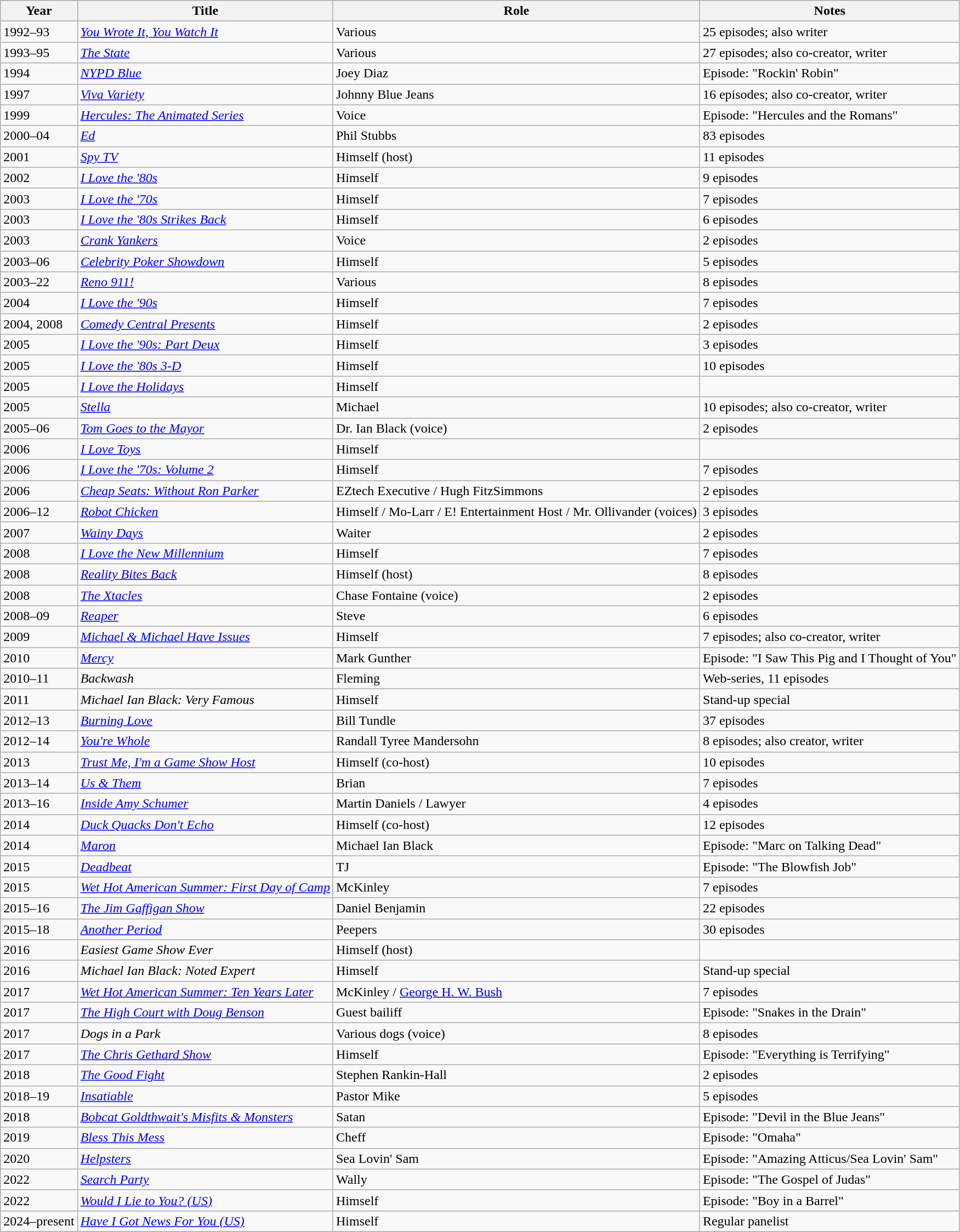<table class="wikitable plainrowheaders sortable">
<tr>
<th scope="col">Year</th>
<th scope="col">Title</th>
<th scope="col">Role</th>
<th class="unsortable">Notes</th>
</tr>
<tr>
<td>1992–93</td>
<td><em><a href='#'>You Wrote It, You Watch It</a></em></td>
<td>Various</td>
<td>25 episodes; also writer</td>
</tr>
<tr>
<td>1993–95</td>
<td><em><a href='#'>The State</a></em></td>
<td>Various</td>
<td>27 episodes; also co-creator, writer</td>
</tr>
<tr>
<td>1994</td>
<td><em><a href='#'>NYPD Blue</a></em></td>
<td>Joey Diaz</td>
<td>Episode: "Rockin' Robin"</td>
</tr>
<tr>
<td>1997</td>
<td><em><a href='#'>Viva Variety</a></em></td>
<td>Johnny Blue Jeans</td>
<td>16 episodes; also co-creator, writer</td>
</tr>
<tr>
<td>1999</td>
<td><em><a href='#'>Hercules: The Animated Series</a></em></td>
<td>Voice</td>
<td>Episode: "Hercules and the Romans"</td>
</tr>
<tr>
<td>2000–04</td>
<td><em><a href='#'>Ed</a></em></td>
<td>Phil Stubbs</td>
<td>83 episodes</td>
</tr>
<tr>
<td>2001</td>
<td><em><a href='#'>Spy TV</a></em></td>
<td>Himself (host)</td>
<td>11 episodes</td>
</tr>
<tr>
<td>2002</td>
<td><em><a href='#'>I Love the '80s</a></em></td>
<td>Himself</td>
<td>9 episodes</td>
</tr>
<tr>
<td>2003</td>
<td><em><a href='#'>I Love the '70s</a></em></td>
<td>Himself</td>
<td>7 episodes</td>
</tr>
<tr>
<td>2003</td>
<td><em><a href='#'>I Love the '80s Strikes Back</a></em></td>
<td>Himself</td>
<td>6 episodes</td>
</tr>
<tr>
<td>2003</td>
<td><em><a href='#'>Crank Yankers</a></em></td>
<td>Voice</td>
<td>2 episodes</td>
</tr>
<tr>
<td>2003–06</td>
<td><em><a href='#'>Celebrity Poker Showdown</a></em></td>
<td>Himself</td>
<td>5 episodes</td>
</tr>
<tr>
<td>2003–22</td>
<td><em><a href='#'>Reno 911!</a></em></td>
<td>Various</td>
<td>8 episodes</td>
</tr>
<tr>
<td>2004</td>
<td><em><a href='#'>I Love the '90s</a></em></td>
<td>Himself</td>
<td>7 episodes</td>
</tr>
<tr>
<td>2004, 2008</td>
<td><em><a href='#'>Comedy Central Presents</a></em></td>
<td>Himself</td>
<td>2 episodes</td>
</tr>
<tr>
<td>2005</td>
<td><em><a href='#'>I Love the '90s: Part Deux</a></em></td>
<td>Himself</td>
<td>3 episodes</td>
</tr>
<tr>
<td>2005</td>
<td><em><a href='#'>I Love the '80s 3-D</a></em></td>
<td>Himself</td>
<td>10 episodes</td>
</tr>
<tr>
<td>2005</td>
<td><em><a href='#'>I Love the Holidays</a></em></td>
<td>Himself</td>
<td></td>
</tr>
<tr>
<td>2005</td>
<td><em><a href='#'>Stella</a></em></td>
<td>Michael</td>
<td>10 episodes; also co-creator, writer</td>
</tr>
<tr>
<td>2005–06</td>
<td><em><a href='#'>Tom Goes to the Mayor</a></em></td>
<td>Dr. Ian Black (voice)</td>
<td>2 episodes</td>
</tr>
<tr>
<td>2006</td>
<td><em><a href='#'>I Love Toys</a></em></td>
<td>Himself</td>
<td></td>
</tr>
<tr>
<td>2006</td>
<td><em><a href='#'>I Love the '70s: Volume 2</a></em></td>
<td>Himself</td>
<td>7 episodes</td>
</tr>
<tr>
<td>2006</td>
<td><em><a href='#'>Cheap Seats: Without Ron Parker</a></em></td>
<td>EZtech Executive / Hugh FitzSimmons</td>
<td>2 episodes</td>
</tr>
<tr>
<td>2006–12</td>
<td><em><a href='#'>Robot Chicken</a></em></td>
<td>Himself / Mo-Larr / E! Entertainment Host / Mr. Ollivander (voices)</td>
<td>3 episodes</td>
</tr>
<tr>
<td>2007</td>
<td><em><a href='#'>Wainy Days</a></em></td>
<td>Waiter</td>
<td>2 episodes</td>
</tr>
<tr>
<td>2008</td>
<td><em><a href='#'>I Love the New Millennium</a></em></td>
<td>Himself</td>
<td>7 episodes</td>
</tr>
<tr>
<td>2008</td>
<td><em><a href='#'>Reality Bites Back</a></em></td>
<td>Himself (host)</td>
<td>8 episodes</td>
</tr>
<tr>
<td>2008</td>
<td><em><a href='#'>The Xtacles</a></em></td>
<td>Chase Fontaine (voice)</td>
<td>2 episodes</td>
</tr>
<tr>
<td>2008–09</td>
<td><em><a href='#'>Reaper</a></em></td>
<td>Steve</td>
<td>6 episodes</td>
</tr>
<tr>
<td>2009</td>
<td><em><a href='#'>Michael & Michael Have Issues</a></em></td>
<td>Himself</td>
<td>7 episodes; also co-creator, writer</td>
</tr>
<tr>
<td>2010</td>
<td><em><a href='#'>Mercy</a></em></td>
<td>Mark Gunther</td>
<td>Episode: "I Saw This Pig and I Thought of You"</td>
</tr>
<tr>
<td>2010–11</td>
<td><em>Backwash</em></td>
<td>Fleming</td>
<td>Web-series, 11 episodes</td>
</tr>
<tr>
<td>2011</td>
<td><em>Michael Ian Black: Very Famous</em></td>
<td>Himself</td>
<td>Stand-up special</td>
</tr>
<tr>
<td>2012–13</td>
<td><em><a href='#'>Burning Love</a></em></td>
<td>Bill Tundle</td>
<td>37 episodes</td>
</tr>
<tr>
<td>2012–14</td>
<td><em><a href='#'>You're Whole</a></em></td>
<td>Randall Tyree Mandersohn</td>
<td>8 episodes; also creator, writer</td>
</tr>
<tr>
<td>2013</td>
<td><em><a href='#'>Trust Me, I'm a Game Show Host</a></em></td>
<td>Himself (co-host)</td>
<td>10 episodes</td>
</tr>
<tr>
<td>2013–14</td>
<td><em><a href='#'>Us & Them</a></em></td>
<td>Brian</td>
<td>7 episodes</td>
</tr>
<tr>
<td>2013–16</td>
<td><em><a href='#'>Inside Amy Schumer</a></em></td>
<td>Martin Daniels / Lawyer</td>
<td>4 episodes</td>
</tr>
<tr>
<td>2014</td>
<td><em><a href='#'>Duck Quacks Don't Echo</a></em></td>
<td>Himself (co-host)</td>
<td>12 episodes</td>
</tr>
<tr>
<td>2014</td>
<td><em><a href='#'>Maron</a></em></td>
<td>Michael Ian Black</td>
<td>Episode: "Marc on Talking Dead"</td>
</tr>
<tr>
<td>2015</td>
<td><em><a href='#'>Deadbeat</a></em></td>
<td>TJ</td>
<td>Episode: "The Blowfish Job"</td>
</tr>
<tr>
<td>2015</td>
<td><em><a href='#'>Wet Hot American Summer: First Day of Camp</a></em></td>
<td>McKinley</td>
<td>7 episodes</td>
</tr>
<tr>
<td>2015–16</td>
<td><em><a href='#'>The Jim Gaffigan Show</a></em></td>
<td>Daniel Benjamin</td>
<td>22 episodes</td>
</tr>
<tr>
<td>2015–18</td>
<td><em><a href='#'>Another Period</a></em></td>
<td>Peepers</td>
<td>30 episodes</td>
</tr>
<tr>
<td>2016</td>
<td><em>Easiest Game Show Ever</em></td>
<td>Himself (host)</td>
<td></td>
</tr>
<tr>
<td>2016</td>
<td><em>Michael Ian Black: Noted Expert</em></td>
<td>Himself</td>
<td>Stand-up special</td>
</tr>
<tr>
<td>2017</td>
<td><em><a href='#'>Wet Hot American Summer: Ten Years Later</a></em></td>
<td>McKinley / <a href='#'>George H. W. Bush</a></td>
<td>7 episodes</td>
</tr>
<tr>
<td>2017</td>
<td><em><a href='#'>The High Court with Doug Benson</a></em></td>
<td>Guest bailiff</td>
<td>Episode: "Snakes in the Drain"</td>
</tr>
<tr>
<td>2017</td>
<td><em>Dogs in a Park</em></td>
<td>Various dogs (voice)</td>
<td>8 episodes</td>
</tr>
<tr>
<td>2017</td>
<td><em><a href='#'>The Chris Gethard Show</a></em></td>
<td>Himself</td>
<td>Episode: "Everything is Terrifying"</td>
</tr>
<tr>
<td>2018</td>
<td><em><a href='#'>The Good Fight</a></em></td>
<td>Stephen Rankin-Hall</td>
<td>2 episodes</td>
</tr>
<tr>
<td>2018–19</td>
<td><em><a href='#'>Insatiable</a></em></td>
<td>Pastor Mike</td>
<td>5 episodes </td>
</tr>
<tr>
<td>2018</td>
<td><em><a href='#'>Bobcat Goldthwait's Misfits & Monsters</a></em></td>
<td>Satan</td>
<td>Episode: "Devil in the Blue Jeans"</td>
</tr>
<tr>
<td>2019</td>
<td><em><a href='#'>Bless This Mess</a></em></td>
<td>Cheff</td>
<td>Episode: "Omaha"</td>
</tr>
<tr>
<td>2020</td>
<td><em><a href='#'>Helpsters</a></em></td>
<td>Sea Lovin' Sam</td>
<td>Episode: "Amazing Atticus/Sea Lovin' Sam"</td>
</tr>
<tr>
<td>2022</td>
<td><em><a href='#'>Search Party</a></em></td>
<td>Wally</td>
<td>Episode: "The Gospel of Judas"</td>
</tr>
<tr>
<td>2022</td>
<td><em><a href='#'>Would I Lie to You? (US)</a></em></td>
<td>Himself</td>
<td>Episode: "Boy in a Barrel"</td>
</tr>
<tr>
<td>2024–present</td>
<td><em><a href='#'>Have I Got News For You (US)</a></em></td>
<td>Himself</td>
<td>Regular panelist</td>
</tr>
</table>
